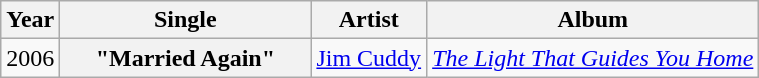<table class="wikitable plainrowheaders">
<tr>
<th>Year</th>
<th style="width:10em;">Single</th>
<th>Artist</th>
<th>Album</th>
</tr>
<tr>
<td>2006</td>
<th scope="row">"Married Again"</th>
<td><a href='#'>Jim Cuddy</a></td>
<td><em><a href='#'>The Light That Guides You Home</a></em></td>
</tr>
</table>
